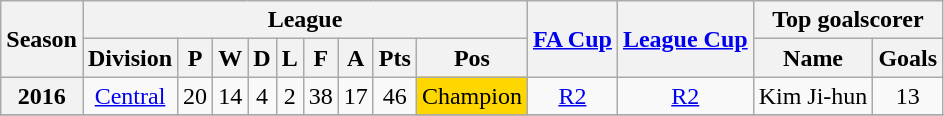<table class="wikitable" style="text-align: center">
<tr>
<th rowspan=2>Season</th>
<th colspan=9>League</th>
<th rowspan=2><a href='#'>FA Cup</a></th>
<th rowspan=2><a href='#'>League Cup</a></th>
<th colspan=2>Top goalscorer</th>
</tr>
<tr>
<th>Division</th>
<th>P</th>
<th>W</th>
<th>D</th>
<th>L</th>
<th>F</th>
<th>A</th>
<th>Pts</th>
<th>Pos</th>
<th>Name</th>
<th>Goals</th>
</tr>
<tr>
<th>2016</th>
<td><a href='#'>Central</a></td>
<td>20</td>
<td>14</td>
<td>4</td>
<td>2</td>
<td>38</td>
<td>17</td>
<td>46</td>
<td bgcolor=gold>Champion</td>
<td><a href='#'>R2</a></td>
<td><a href='#'>R2</a></td>
<td>Kim Ji-hun</td>
<td>13</td>
</tr>
<tr>
</tr>
</table>
